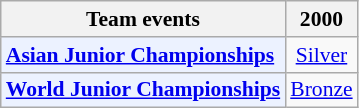<table class="wikitable" style="font-size: 90%; text-align:center">
<tr>
<th>Team events</th>
<th>2000</th>
</tr>
<tr>
<td bgcolor="#ECF2FF"; align="left"><strong><a href='#'>Asian Junior Championships</a></strong></td>
<td> <a href='#'>Silver</a></td>
</tr>
<tr>
<td bgcolor="#ECF2FF"; align="left"><strong><a href='#'>World Junior Championships</a></strong></td>
<td> <a href='#'>Bronze</a></td>
</tr>
</table>
